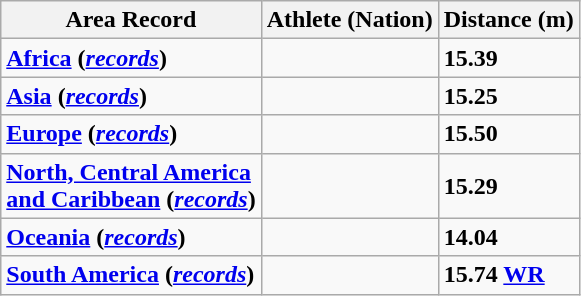<table class="wikitable">
<tr>
<th>Area Record</th>
<th>Athlete (Nation)</th>
<th>Distance (m)</th>
</tr>
<tr>
<td><strong><a href='#'>Africa</a> (<em><a href='#'>records</a></em>)</strong></td>
<td></td>
<td><strong>15.39</strong></td>
</tr>
<tr>
<td><strong><a href='#'>Asia</a> (<em><a href='#'>records</a></em>)</strong></td>
<td></td>
<td><strong>15.25</strong></td>
</tr>
<tr>
<td><strong><a href='#'>Europe</a> (<em><a href='#'>records</a></em>)</strong></td>
<td></td>
<td><strong>15.50</strong></td>
</tr>
<tr>
<td><strong><a href='#'>North, Central America</a></strong><br><strong><a href='#'>and Caribbean</a> (<em><a href='#'>records</a></em>)</strong></td>
<td></td>
<td><strong>15.29</strong></td>
</tr>
<tr>
<td><strong><a href='#'>Oceania</a> (<em><a href='#'>records</a></em>)</strong></td>
<td></td>
<td><strong>14.04</strong></td>
</tr>
<tr>
<td><strong><a href='#'>South America</a> (<em><a href='#'>records</a></em>)</strong></td>
<td></td>
<td><strong>15.74 <a href='#'><abbr>WR</abbr></a></strong></td>
</tr>
</table>
